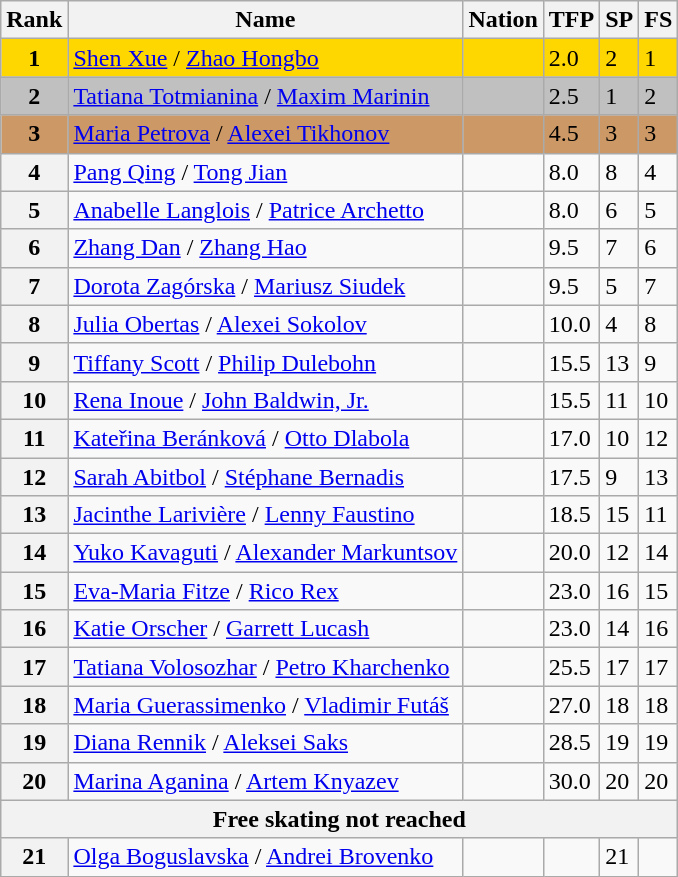<table class="wikitable">
<tr>
<th>Rank</th>
<th>Name</th>
<th>Nation</th>
<th>TFP</th>
<th>SP</th>
<th>FS</th>
</tr>
<tr bgcolor=gold>
<td align=center><strong>1</strong></td>
<td><a href='#'>Shen Xue</a> / <a href='#'>Zhao Hongbo</a></td>
<td></td>
<td>2.0</td>
<td>2</td>
<td>1</td>
</tr>
<tr bgcolor=silver>
<td align=center><strong>2</strong></td>
<td><a href='#'>Tatiana Totmianina</a> / <a href='#'>Maxim Marinin</a></td>
<td></td>
<td>2.5</td>
<td>1</td>
<td>2</td>
</tr>
<tr bgcolor=cc9966>
<td align=center><strong>3</strong></td>
<td><a href='#'>Maria Petrova</a> / <a href='#'>Alexei Tikhonov</a></td>
<td></td>
<td>4.5</td>
<td>3</td>
<td>3</td>
</tr>
<tr>
<th>4</th>
<td><a href='#'>Pang Qing</a> / <a href='#'>Tong Jian</a></td>
<td></td>
<td>8.0</td>
<td>8</td>
<td>4</td>
</tr>
<tr>
<th>5</th>
<td><a href='#'>Anabelle Langlois</a> / <a href='#'>Patrice Archetto</a></td>
<td></td>
<td>8.0</td>
<td>6</td>
<td>5</td>
</tr>
<tr>
<th>6</th>
<td><a href='#'>Zhang Dan</a> / <a href='#'>Zhang Hao</a></td>
<td></td>
<td>9.5</td>
<td>7</td>
<td>6</td>
</tr>
<tr>
<th>7</th>
<td><a href='#'>Dorota Zagórska</a> / <a href='#'>Mariusz Siudek</a></td>
<td></td>
<td>9.5</td>
<td>5</td>
<td>7</td>
</tr>
<tr>
<th>8</th>
<td><a href='#'>Julia Obertas</a> / <a href='#'>Alexei Sokolov</a></td>
<td></td>
<td>10.0</td>
<td>4</td>
<td>8</td>
</tr>
<tr>
<th>9</th>
<td><a href='#'>Tiffany Scott</a> / <a href='#'>Philip Dulebohn</a></td>
<td></td>
<td>15.5</td>
<td>13</td>
<td>9</td>
</tr>
<tr>
<th>10</th>
<td><a href='#'>Rena Inoue</a> / <a href='#'>John Baldwin, Jr.</a></td>
<td></td>
<td>15.5</td>
<td>11</td>
<td>10</td>
</tr>
<tr>
<th>11</th>
<td><a href='#'>Kateřina Beránková</a> / <a href='#'>Otto Dlabola</a></td>
<td></td>
<td>17.0</td>
<td>10</td>
<td>12</td>
</tr>
<tr>
<th>12</th>
<td><a href='#'>Sarah Abitbol</a> / <a href='#'>Stéphane Bernadis</a></td>
<td></td>
<td>17.5</td>
<td>9</td>
<td>13</td>
</tr>
<tr>
<th>13</th>
<td><a href='#'>Jacinthe Larivière</a> / <a href='#'>Lenny Faustino</a></td>
<td></td>
<td>18.5</td>
<td>15</td>
<td>11</td>
</tr>
<tr>
<th>14</th>
<td><a href='#'>Yuko Kavaguti</a> / <a href='#'>Alexander Markuntsov</a></td>
<td></td>
<td>20.0</td>
<td>12</td>
<td>14</td>
</tr>
<tr>
<th>15</th>
<td><a href='#'>Eva-Maria Fitze</a> / <a href='#'>Rico Rex</a></td>
<td></td>
<td>23.0</td>
<td>16</td>
<td>15</td>
</tr>
<tr>
<th>16</th>
<td><a href='#'>Katie Orscher</a> / <a href='#'>Garrett Lucash</a></td>
<td></td>
<td>23.0</td>
<td>14</td>
<td>16</td>
</tr>
<tr>
<th>17</th>
<td><a href='#'>Tatiana Volosozhar</a> / <a href='#'>Petro Kharchenko</a></td>
<td></td>
<td>25.5</td>
<td>17</td>
<td>17</td>
</tr>
<tr>
<th>18</th>
<td><a href='#'>Maria Guerassimenko</a> / <a href='#'>Vladimir Futáš</a></td>
<td></td>
<td>27.0</td>
<td>18</td>
<td>18</td>
</tr>
<tr>
<th>19</th>
<td><a href='#'>Diana Rennik</a> / <a href='#'>Aleksei Saks</a></td>
<td></td>
<td>28.5</td>
<td>19</td>
<td>19</td>
</tr>
<tr>
<th>20</th>
<td><a href='#'>Marina Aganina</a> / <a href='#'>Artem Knyazev</a></td>
<td></td>
<td>30.0</td>
<td>20</td>
<td>20</td>
</tr>
<tr>
<th colspan=6>Free skating not reached</th>
</tr>
<tr>
<th>21</th>
<td><a href='#'>Olga Boguslavska</a> / <a href='#'>Andrei Brovenko</a></td>
<td></td>
<td></td>
<td>21</td>
<td></td>
</tr>
</table>
